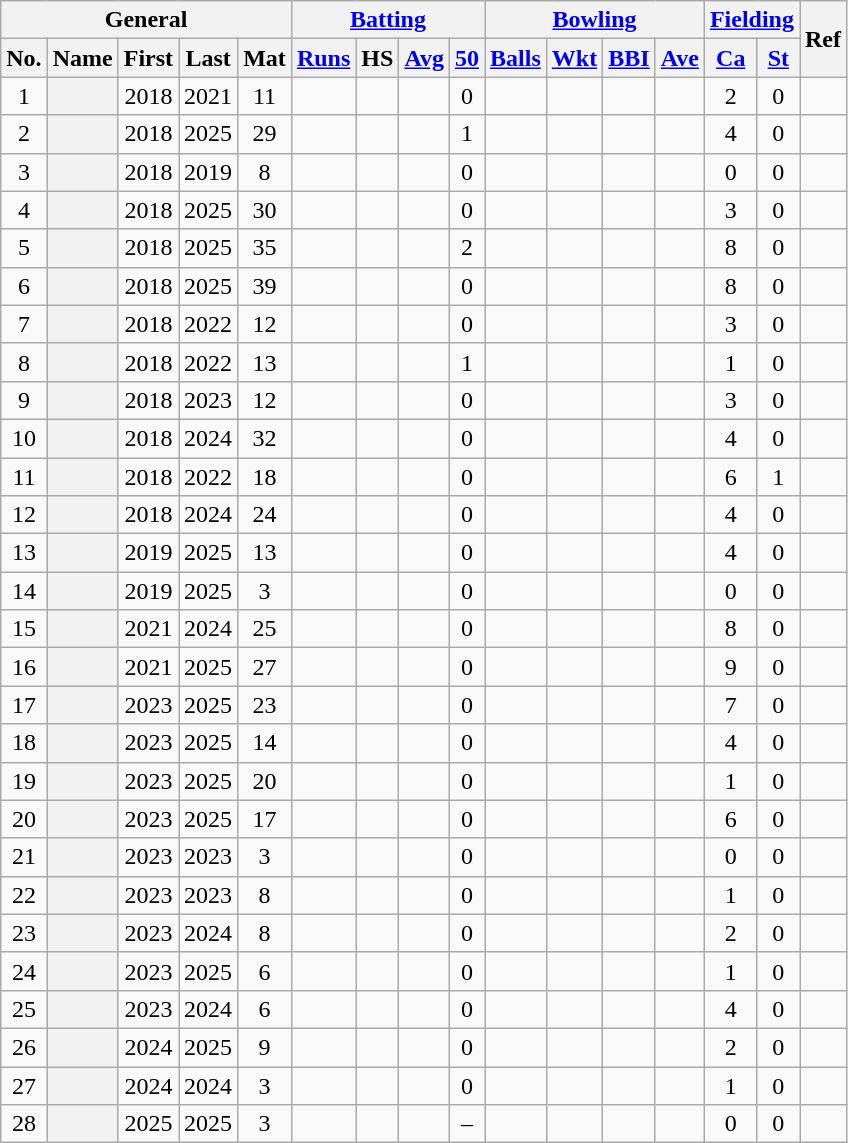<table class="wikitable plainrowheaders sortable">
<tr align="center">
<th scope="col" colspan=5 class="unsortable">General</th>
<th scope="col" colspan=4 class="unsortable"><a href='#'>Batting</a></th>
<th scope="col" colspan=4 class="unsortable"><a href='#'>Bowling</a></th>
<th scope="col" colspan=2 class="unsortable"><a href='#'>Fielding</a></th>
<th scope="col" rowspan=2 class="unsortable">Ref</th>
</tr>
<tr align="center">
<th scope="col">No.</th>
<th scope="col">Name</th>
<th scope="col">First</th>
<th scope="col">Last</th>
<th scope="col">Mat</th>
<th scope="col"><a href='#'>Runs</a></th>
<th scope="col">HS</th>
<th scope="col"><a href='#'>Avg</a></th>
<th scope="col"><a href='#'>50</a></th>
<th scope="col"><a href='#'>Balls</a></th>
<th scope="col"><a href='#'>Wkt</a></th>
<th scope="col"><a href='#'>BBI</a></th>
<th scope="col"><a href='#'>Ave</a></th>
<th scope="col"><a href='#'>Ca</a></th>
<th scope="col"><a href='#'>St</a></th>
</tr>
<tr align="center">
<td>1</td>
<th scope="row"></th>
<td>2018</td>
<td>2021</td>
<td>11</td>
<td></td>
<td></td>
<td></td>
<td>0</td>
<td></td>
<td></td>
<td></td>
<td></td>
<td>2</td>
<td>0</td>
<td></td>
</tr>
<tr align="center">
<td>2</td>
<th scope="row"></th>
<td>2018</td>
<td>2025</td>
<td>29</td>
<td></td>
<td></td>
<td></td>
<td>1</td>
<td></td>
<td></td>
<td></td>
<td></td>
<td>4</td>
<td>0</td>
<td></td>
</tr>
<tr align="center">
<td>3</td>
<th scope="row"></th>
<td>2018</td>
<td>2019</td>
<td>8</td>
<td></td>
<td></td>
<td></td>
<td>0</td>
<td></td>
<td></td>
<td></td>
<td></td>
<td>0</td>
<td>0</td>
<td></td>
</tr>
<tr align="center">
<td>4</td>
<th scope="row"></th>
<td>2018</td>
<td>2025</td>
<td>30</td>
<td></td>
<td></td>
<td></td>
<td>0</td>
<td></td>
<td></td>
<td></td>
<td></td>
<td>3</td>
<td>0</td>
<td></td>
</tr>
<tr align="center">
<td>5</td>
<th scope="row"></th>
<td>2018</td>
<td>2025</td>
<td>35</td>
<td></td>
<td></td>
<td></td>
<td>2</td>
<td></td>
<td></td>
<td></td>
<td></td>
<td>8</td>
<td>0</td>
<td></td>
</tr>
<tr align="center">
<td>6</td>
<th scope="row"></th>
<td>2018</td>
<td>2025</td>
<td>39</td>
<td></td>
<td></td>
<td></td>
<td>0</td>
<td></td>
<td></td>
<td></td>
<td></td>
<td>8</td>
<td>0</td>
<td></td>
</tr>
<tr align="center">
<td>7</td>
<th scope="row"></th>
<td>2018</td>
<td>2022</td>
<td>12</td>
<td></td>
<td></td>
<td></td>
<td>0</td>
<td></td>
<td></td>
<td></td>
<td></td>
<td>3</td>
<td>0</td>
<td></td>
</tr>
<tr align="center">
<td>8</td>
<th scope="row"></th>
<td>2018</td>
<td>2022</td>
<td>13</td>
<td></td>
<td></td>
<td></td>
<td>1</td>
<td></td>
<td></td>
<td></td>
<td></td>
<td>1</td>
<td>0</td>
<td></td>
</tr>
<tr align="center">
<td>9</td>
<th scope="row"></th>
<td>2018</td>
<td>2023</td>
<td>12</td>
<td></td>
<td></td>
<td></td>
<td>0</td>
<td></td>
<td></td>
<td></td>
<td></td>
<td>3</td>
<td>0</td>
<td></td>
</tr>
<tr align="center">
<td>10</td>
<th scope="row"></th>
<td>2018</td>
<td>2024</td>
<td>32</td>
<td></td>
<td></td>
<td></td>
<td>0</td>
<td></td>
<td></td>
<td></td>
<td></td>
<td>4</td>
<td>0</td>
<td></td>
</tr>
<tr align="center">
<td>11</td>
<th scope="row"></th>
<td>2018</td>
<td>2022</td>
<td>18</td>
<td></td>
<td></td>
<td></td>
<td>0</td>
<td></td>
<td></td>
<td></td>
<td></td>
<td>6</td>
<td>1</td>
<td></td>
</tr>
<tr align="center">
<td>12</td>
<th scope="row"></th>
<td>2018</td>
<td>2024</td>
<td>24</td>
<td></td>
<td></td>
<td></td>
<td>0</td>
<td></td>
<td></td>
<td></td>
<td></td>
<td>4</td>
<td>0</td>
<td></td>
</tr>
<tr align="center">
<td>13</td>
<th scope="row"></th>
<td>2019</td>
<td>2025</td>
<td>13</td>
<td></td>
<td></td>
<td></td>
<td>0</td>
<td></td>
<td></td>
<td></td>
<td></td>
<td>4</td>
<td>0</td>
<td></td>
</tr>
<tr align="center">
<td>14</td>
<th scope="row"></th>
<td>2019</td>
<td>2025</td>
<td>3</td>
<td></td>
<td></td>
<td></td>
<td>0</td>
<td></td>
<td></td>
<td></td>
<td></td>
<td>0</td>
<td>0</td>
<td></td>
</tr>
<tr align="center">
<td>15</td>
<th scope="row"></th>
<td>2021</td>
<td>2024</td>
<td>25</td>
<td></td>
<td></td>
<td></td>
<td>0</td>
<td></td>
<td></td>
<td></td>
<td></td>
<td>8</td>
<td>0</td>
<td></td>
</tr>
<tr align="center">
<td>16</td>
<th scope="row"></th>
<td>2021</td>
<td>2025</td>
<td>27</td>
<td></td>
<td></td>
<td></td>
<td>0</td>
<td></td>
<td></td>
<td></td>
<td></td>
<td>9</td>
<td>0</td>
<td></td>
</tr>
<tr align="center">
<td>17</td>
<th scope="row"></th>
<td>2023</td>
<td>2025</td>
<td>23</td>
<td></td>
<td></td>
<td></td>
<td>0</td>
<td></td>
<td></td>
<td></td>
<td></td>
<td>7</td>
<td>0</td>
<td></td>
</tr>
<tr align="center">
<td>18</td>
<th scope="row"></th>
<td>2023</td>
<td>2025</td>
<td>14</td>
<td></td>
<td></td>
<td></td>
<td>0</td>
<td></td>
<td></td>
<td></td>
<td></td>
<td>4</td>
<td>0</td>
<td></td>
</tr>
<tr align="center">
<td>19</td>
<th scope="row"></th>
<td>2023</td>
<td>2025</td>
<td>20</td>
<td></td>
<td></td>
<td></td>
<td>0</td>
<td></td>
<td></td>
<td></td>
<td></td>
<td>1</td>
<td>0</td>
<td></td>
</tr>
<tr align="center">
<td>20</td>
<th scope="row"></th>
<td>2023</td>
<td>2025</td>
<td>17</td>
<td></td>
<td></td>
<td></td>
<td>0</td>
<td></td>
<td></td>
<td></td>
<td></td>
<td>6</td>
<td>0</td>
<td></td>
</tr>
<tr align="center">
<td>21</td>
<th scope="row"></th>
<td>2023</td>
<td>2023</td>
<td>3</td>
<td></td>
<td></td>
<td></td>
<td>0</td>
<td></td>
<td></td>
<td></td>
<td></td>
<td>0</td>
<td>0</td>
<td></td>
</tr>
<tr align="center">
<td>22</td>
<th scope="row"></th>
<td>2023</td>
<td>2023</td>
<td>8</td>
<td></td>
<td></td>
<td></td>
<td>0</td>
<td></td>
<td></td>
<td></td>
<td></td>
<td>1</td>
<td>0</td>
<td></td>
</tr>
<tr align="center">
<td>23</td>
<th scope="row"></th>
<td>2023</td>
<td>2024</td>
<td>8</td>
<td></td>
<td></td>
<td></td>
<td>0</td>
<td></td>
<td></td>
<td></td>
<td></td>
<td>2</td>
<td>0</td>
<td></td>
</tr>
<tr align="center">
<td>24</td>
<th scope="row"></th>
<td>2023</td>
<td>2025</td>
<td>6</td>
<td></td>
<td></td>
<td></td>
<td>0</td>
<td></td>
<td></td>
<td></td>
<td></td>
<td>1</td>
<td>0</td>
<td></td>
</tr>
<tr align="center">
<td>25</td>
<th scope="row"></th>
<td>2023</td>
<td>2024</td>
<td>6</td>
<td></td>
<td></td>
<td></td>
<td>0</td>
<td></td>
<td></td>
<td></td>
<td></td>
<td>4</td>
<td>0</td>
<td></td>
</tr>
<tr align="center">
<td>26</td>
<th scope="row"></th>
<td>2024</td>
<td>2025</td>
<td>9</td>
<td></td>
<td></td>
<td></td>
<td>0</td>
<td></td>
<td></td>
<td></td>
<td></td>
<td>2</td>
<td>0</td>
<td></td>
</tr>
<tr align="center">
<td>27</td>
<th scope="row"></th>
<td>2024</td>
<td>2024</td>
<td>3</td>
<td></td>
<td></td>
<td></td>
<td>0</td>
<td></td>
<td></td>
<td></td>
<td></td>
<td>1</td>
<td>0</td>
<td></td>
</tr>
<tr align="center">
<td>28</td>
<th scope="row"></th>
<td>2025</td>
<td>2025</td>
<td>3</td>
<td></td>
<td></td>
<td></td>
<td>–</td>
<td></td>
<td></td>
<td></td>
<td></td>
<td>0</td>
<td>0</td>
<td></td>
</tr>
</table>
